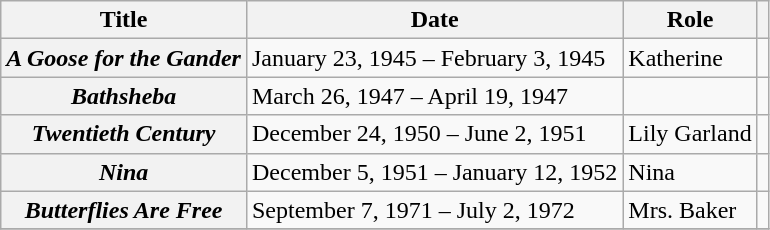<table class="wikitable plainrowheaders">
<tr>
<th scope="col">Title</th>
<th scope="col">Date</th>
<th scope="col">Role</th>
<th scope="col" class="unsortable"></th>
</tr>
<tr>
<th scope="row"><em>A Goose for the Gander</em></th>
<td>January 23, 1945 – February 3, 1945</td>
<td>Katherine</td>
<td align="center"></td>
</tr>
<tr>
<th scope="row"><em>Bathsheba</em></th>
<td>March 26, 1947 – April 19, 1947</td>
<td></td>
<td align="center"></td>
</tr>
<tr>
<th scope="row"><em>Twentieth Century</em></th>
<td>December 24, 1950 – June 2, 1951</td>
<td>Lily Garland</td>
<td align="center"></td>
</tr>
<tr>
<th scope="row"><em>Nina</em></th>
<td>December 5, 1951 – January 12, 1952</td>
<td>Nina</td>
<td align="center"></td>
</tr>
<tr>
<th scope="row"><em>Butterflies Are Free</em></th>
<td>September 7, 1971 – July 2, 1972</td>
<td>Mrs. Baker</td>
<td align="center"></td>
</tr>
<tr>
</tr>
</table>
